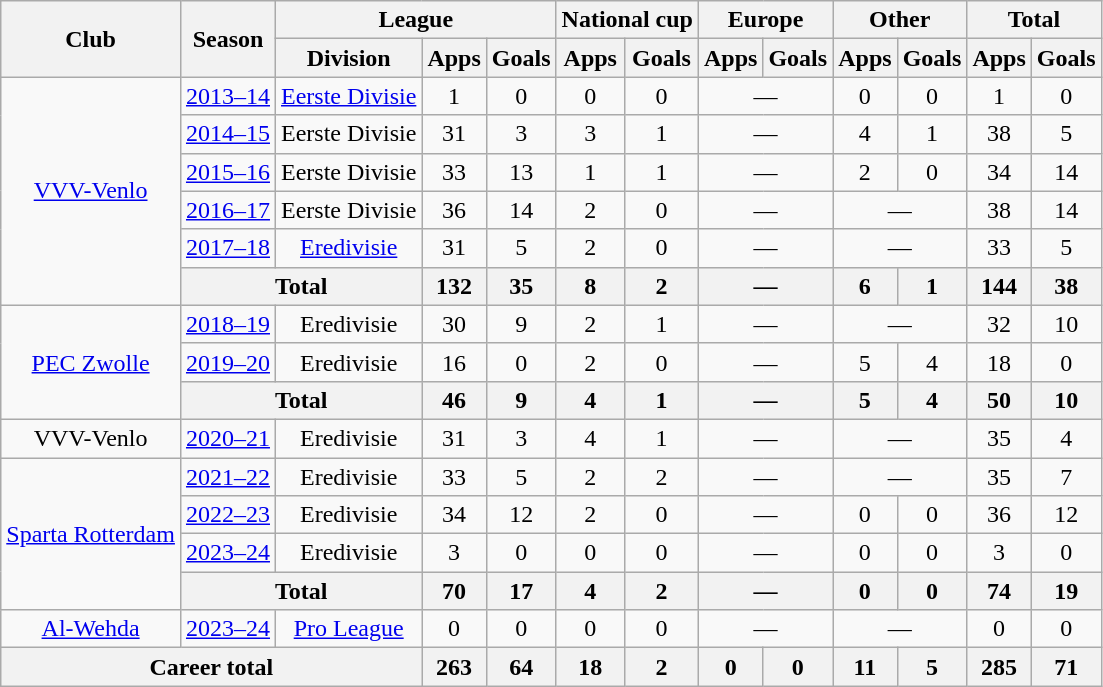<table class="wikitable" style="text-align: center">
<tr>
<th rowspan="2">Club</th>
<th rowspan="2">Season</th>
<th colspan="3">League</th>
<th colspan="2">National cup</th>
<th colspan="2">Europe</th>
<th colspan="2">Other</th>
<th colspan="2">Total</th>
</tr>
<tr>
<th>Division</th>
<th>Apps</th>
<th>Goals</th>
<th>Apps</th>
<th>Goals</th>
<th>Apps</th>
<th>Goals</th>
<th>Apps</th>
<th>Goals</th>
<th>Apps</th>
<th>Goals</th>
</tr>
<tr>
<td rowspan="6"><a href='#'>VVV-Venlo</a></td>
<td><a href='#'>2013–14</a></td>
<td><a href='#'>Eerste Divisie</a></td>
<td>1</td>
<td>0</td>
<td>0</td>
<td>0</td>
<td colspan="2">—</td>
<td>0</td>
<td>0</td>
<td>1</td>
<td>0</td>
</tr>
<tr>
<td><a href='#'>2014–15</a></td>
<td>Eerste Divisie</td>
<td>31</td>
<td>3</td>
<td>3</td>
<td>1</td>
<td colspan="2">—</td>
<td>4</td>
<td>1</td>
<td>38</td>
<td>5</td>
</tr>
<tr>
<td><a href='#'>2015–16</a></td>
<td>Eerste Divisie</td>
<td>33</td>
<td>13</td>
<td>1</td>
<td>1</td>
<td colspan="2">—</td>
<td>2</td>
<td>0</td>
<td>34</td>
<td>14</td>
</tr>
<tr>
<td><a href='#'>2016–17</a></td>
<td>Eerste Divisie</td>
<td>36</td>
<td>14</td>
<td>2</td>
<td>0</td>
<td colspan="2">—</td>
<td colspan="2">—</td>
<td>38</td>
<td>14</td>
</tr>
<tr>
<td><a href='#'>2017–18</a></td>
<td><a href='#'>Eredivisie</a></td>
<td>31</td>
<td>5</td>
<td>2</td>
<td>0</td>
<td colspan="2">—</td>
<td colspan="2">—</td>
<td>33</td>
<td>5</td>
</tr>
<tr>
<th colspan="2">Total</th>
<th>132</th>
<th>35</th>
<th>8</th>
<th>2</th>
<th colspan="2">—</th>
<th>6</th>
<th>1</th>
<th>144</th>
<th>38</th>
</tr>
<tr>
<td rowspan="3"><a href='#'>PEC Zwolle</a></td>
<td><a href='#'>2018–19</a></td>
<td>Eredivisie</td>
<td>30</td>
<td>9</td>
<td>2</td>
<td>1</td>
<td colspan="2">—</td>
<td colspan="2">—</td>
<td>32</td>
<td>10</td>
</tr>
<tr>
<td><a href='#'>2019–20</a></td>
<td>Eredivisie</td>
<td>16</td>
<td>0</td>
<td>2</td>
<td>0</td>
<td colspan="2">—</td>
<td>5</td>
<td>4</td>
<td>18</td>
<td>0</td>
</tr>
<tr>
<th colspan="2">Total</th>
<th>46</th>
<th>9</th>
<th>4</th>
<th>1</th>
<th colspan="2">—</th>
<th>5</th>
<th>4</th>
<th>50</th>
<th>10</th>
</tr>
<tr>
<td>VVV-Venlo</td>
<td><a href='#'>2020–21</a></td>
<td>Eredivisie</td>
<td>31</td>
<td>3</td>
<td>4</td>
<td>1</td>
<td colspan="2">—</td>
<td colspan="2">—</td>
<td>35</td>
<td>4</td>
</tr>
<tr>
<td rowspan="4"><a href='#'>Sparta Rotterdam</a></td>
<td><a href='#'>2021–22</a></td>
<td>Eredivisie</td>
<td>33</td>
<td>5</td>
<td>2</td>
<td>2</td>
<td colspan="2">—</td>
<td colspan="2">—</td>
<td>35</td>
<td>7</td>
</tr>
<tr>
<td><a href='#'>2022–23</a></td>
<td>Eredivisie</td>
<td>34</td>
<td>12</td>
<td>2</td>
<td>0</td>
<td colspan="2">—</td>
<td>0</td>
<td>0</td>
<td>36</td>
<td>12</td>
</tr>
<tr>
<td><a href='#'>2023–24</a></td>
<td>Eredivisie</td>
<td>3</td>
<td>0</td>
<td>0</td>
<td>0</td>
<td colspan="2">—</td>
<td>0</td>
<td>0</td>
<td>3</td>
<td>0</td>
</tr>
<tr>
<th colspan="2">Total</th>
<th>70</th>
<th>17</th>
<th>4</th>
<th>2</th>
<th colspan="2">—</th>
<th>0</th>
<th>0</th>
<th>74</th>
<th>19</th>
</tr>
<tr>
<td><a href='#'>Al-Wehda</a></td>
<td><a href='#'>2023–24</a></td>
<td><a href='#'>Pro League</a></td>
<td>0</td>
<td>0</td>
<td>0</td>
<td>0</td>
<td colspan="2">—</td>
<td colspan="2">—</td>
<td>0</td>
<td>0</td>
</tr>
<tr>
<th colspan="3">Career total</th>
<th>263</th>
<th>64</th>
<th>18</th>
<th>2</th>
<th>0</th>
<th>0</th>
<th>11</th>
<th>5</th>
<th>285</th>
<th>71</th>
</tr>
</table>
